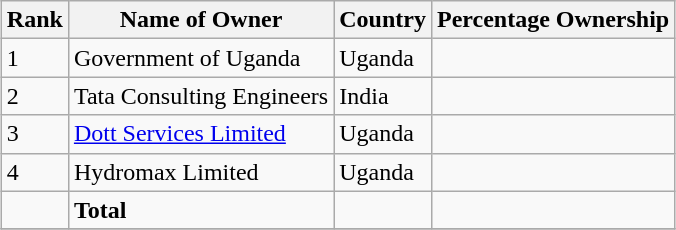<table class="wikitable sortable" style="margin: 0.5em auto">
<tr>
<th>Rank</th>
<th>Name of Owner</th>
<th>Country</th>
<th>Percentage Ownership</th>
</tr>
<tr>
<td>1</td>
<td>Government of Uganda</td>
<td>Uganda</td>
<td></td>
</tr>
<tr>
<td>2</td>
<td>Tata Consulting Engineers</td>
<td>India</td>
<td></td>
</tr>
<tr>
<td>3</td>
<td><a href='#'>Dott Services Limited</a></td>
<td>Uganda</td>
<td></td>
</tr>
<tr>
<td>4</td>
<td>Hydromax Limited</td>
<td>Uganda</td>
<td></td>
</tr>
<tr>
<td></td>
<td><strong>Total</strong></td>
<td></td>
<td></td>
</tr>
<tr>
</tr>
</table>
